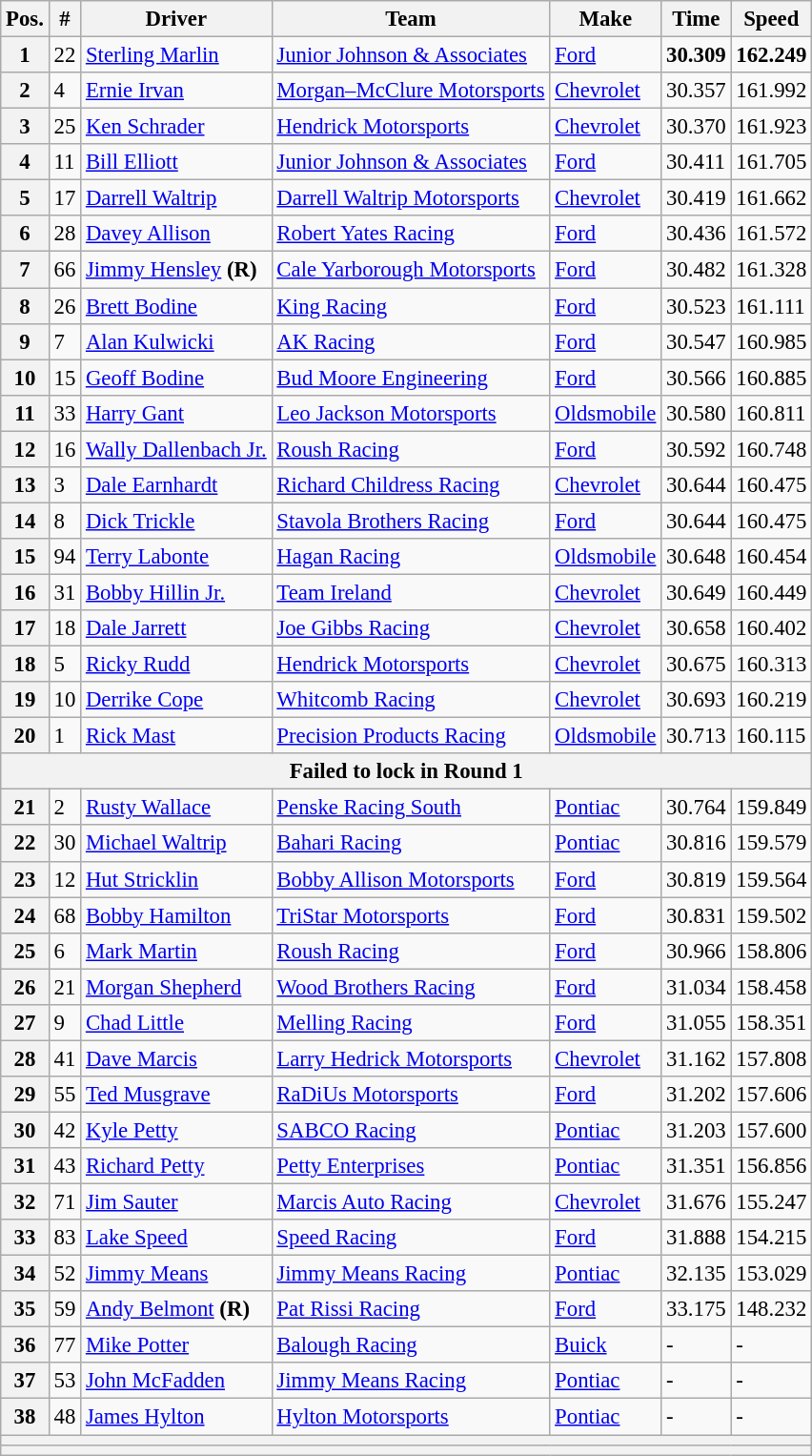<table class="wikitable" style="font-size:95%">
<tr>
<th>Pos.</th>
<th>#</th>
<th>Driver</th>
<th>Team</th>
<th>Make</th>
<th>Time</th>
<th>Speed</th>
</tr>
<tr>
<th>1</th>
<td>22</td>
<td><a href='#'>Sterling Marlin</a></td>
<td><a href='#'>Junior Johnson & Associates</a></td>
<td><a href='#'>Ford</a></td>
<td><strong>30.309</strong></td>
<td><strong>162.249</strong></td>
</tr>
<tr>
<th>2</th>
<td>4</td>
<td><a href='#'>Ernie Irvan</a></td>
<td><a href='#'>Morgan–McClure Motorsports</a></td>
<td><a href='#'>Chevrolet</a></td>
<td>30.357</td>
<td>161.992</td>
</tr>
<tr>
<th>3</th>
<td>25</td>
<td><a href='#'>Ken Schrader</a></td>
<td><a href='#'>Hendrick Motorsports</a></td>
<td><a href='#'>Chevrolet</a></td>
<td>30.370</td>
<td>161.923</td>
</tr>
<tr>
<th>4</th>
<td>11</td>
<td><a href='#'>Bill Elliott</a></td>
<td><a href='#'>Junior Johnson & Associates</a></td>
<td><a href='#'>Ford</a></td>
<td>30.411</td>
<td>161.705</td>
</tr>
<tr>
<th>5</th>
<td>17</td>
<td><a href='#'>Darrell Waltrip</a></td>
<td><a href='#'>Darrell Waltrip Motorsports</a></td>
<td><a href='#'>Chevrolet</a></td>
<td>30.419</td>
<td>161.662</td>
</tr>
<tr>
<th>6</th>
<td>28</td>
<td><a href='#'>Davey Allison</a></td>
<td><a href='#'>Robert Yates Racing</a></td>
<td><a href='#'>Ford</a></td>
<td>30.436</td>
<td>161.572</td>
</tr>
<tr>
<th>7</th>
<td>66</td>
<td><a href='#'>Jimmy Hensley</a> <strong>(R)</strong></td>
<td><a href='#'>Cale Yarborough Motorsports</a></td>
<td><a href='#'>Ford</a></td>
<td>30.482</td>
<td>161.328</td>
</tr>
<tr>
<th>8</th>
<td>26</td>
<td><a href='#'>Brett Bodine</a></td>
<td><a href='#'>King Racing</a></td>
<td><a href='#'>Ford</a></td>
<td>30.523</td>
<td>161.111</td>
</tr>
<tr>
<th>9</th>
<td>7</td>
<td><a href='#'>Alan Kulwicki</a></td>
<td><a href='#'>AK Racing</a></td>
<td><a href='#'>Ford</a></td>
<td>30.547</td>
<td>160.985</td>
</tr>
<tr>
<th>10</th>
<td>15</td>
<td><a href='#'>Geoff Bodine</a></td>
<td><a href='#'>Bud Moore Engineering</a></td>
<td><a href='#'>Ford</a></td>
<td>30.566</td>
<td>160.885</td>
</tr>
<tr>
<th>11</th>
<td>33</td>
<td><a href='#'>Harry Gant</a></td>
<td><a href='#'>Leo Jackson Motorsports</a></td>
<td><a href='#'>Oldsmobile</a></td>
<td>30.580</td>
<td>160.811</td>
</tr>
<tr>
<th>12</th>
<td>16</td>
<td><a href='#'>Wally Dallenbach Jr.</a></td>
<td><a href='#'>Roush Racing</a></td>
<td><a href='#'>Ford</a></td>
<td>30.592</td>
<td>160.748</td>
</tr>
<tr>
<th>13</th>
<td>3</td>
<td><a href='#'>Dale Earnhardt</a></td>
<td><a href='#'>Richard Childress Racing</a></td>
<td><a href='#'>Chevrolet</a></td>
<td>30.644</td>
<td>160.475</td>
</tr>
<tr>
<th>14</th>
<td>8</td>
<td><a href='#'>Dick Trickle</a></td>
<td><a href='#'>Stavola Brothers Racing</a></td>
<td><a href='#'>Ford</a></td>
<td>30.644</td>
<td>160.475</td>
</tr>
<tr>
<th>15</th>
<td>94</td>
<td><a href='#'>Terry Labonte</a></td>
<td><a href='#'>Hagan Racing</a></td>
<td><a href='#'>Oldsmobile</a></td>
<td>30.648</td>
<td>160.454</td>
</tr>
<tr>
<th>16</th>
<td>31</td>
<td><a href='#'>Bobby Hillin Jr.</a></td>
<td><a href='#'>Team Ireland</a></td>
<td><a href='#'>Chevrolet</a></td>
<td>30.649</td>
<td>160.449</td>
</tr>
<tr>
<th>17</th>
<td>18</td>
<td><a href='#'>Dale Jarrett</a></td>
<td><a href='#'>Joe Gibbs Racing</a></td>
<td><a href='#'>Chevrolet</a></td>
<td>30.658</td>
<td>160.402</td>
</tr>
<tr>
<th>18</th>
<td>5</td>
<td><a href='#'>Ricky Rudd</a></td>
<td><a href='#'>Hendrick Motorsports</a></td>
<td><a href='#'>Chevrolet</a></td>
<td>30.675</td>
<td>160.313</td>
</tr>
<tr>
<th>19</th>
<td>10</td>
<td><a href='#'>Derrike Cope</a></td>
<td><a href='#'>Whitcomb Racing</a></td>
<td><a href='#'>Chevrolet</a></td>
<td>30.693</td>
<td>160.219</td>
</tr>
<tr>
<th>20</th>
<td>1</td>
<td><a href='#'>Rick Mast</a></td>
<td><a href='#'>Precision Products Racing</a></td>
<td><a href='#'>Oldsmobile</a></td>
<td>30.713</td>
<td>160.115</td>
</tr>
<tr>
<th colspan="7">Failed to lock in Round 1</th>
</tr>
<tr>
<th>21</th>
<td>2</td>
<td><a href='#'>Rusty Wallace</a></td>
<td><a href='#'>Penske Racing South</a></td>
<td><a href='#'>Pontiac</a></td>
<td>30.764</td>
<td>159.849</td>
</tr>
<tr>
<th>22</th>
<td>30</td>
<td><a href='#'>Michael Waltrip</a></td>
<td><a href='#'>Bahari Racing</a></td>
<td><a href='#'>Pontiac</a></td>
<td>30.816</td>
<td>159.579</td>
</tr>
<tr>
<th>23</th>
<td>12</td>
<td><a href='#'>Hut Stricklin</a></td>
<td><a href='#'>Bobby Allison Motorsports</a></td>
<td><a href='#'>Ford</a></td>
<td>30.819</td>
<td>159.564</td>
</tr>
<tr>
<th>24</th>
<td>68</td>
<td><a href='#'>Bobby Hamilton</a></td>
<td><a href='#'>TriStar Motorsports</a></td>
<td><a href='#'>Ford</a></td>
<td>30.831</td>
<td>159.502</td>
</tr>
<tr>
<th>25</th>
<td>6</td>
<td><a href='#'>Mark Martin</a></td>
<td><a href='#'>Roush Racing</a></td>
<td><a href='#'>Ford</a></td>
<td>30.966</td>
<td>158.806</td>
</tr>
<tr>
<th>26</th>
<td>21</td>
<td><a href='#'>Morgan Shepherd</a></td>
<td><a href='#'>Wood Brothers Racing</a></td>
<td><a href='#'>Ford</a></td>
<td>31.034</td>
<td>158.458</td>
</tr>
<tr>
<th>27</th>
<td>9</td>
<td><a href='#'>Chad Little</a></td>
<td><a href='#'>Melling Racing</a></td>
<td><a href='#'>Ford</a></td>
<td>31.055</td>
<td>158.351</td>
</tr>
<tr>
<th>28</th>
<td>41</td>
<td><a href='#'>Dave Marcis</a></td>
<td><a href='#'>Larry Hedrick Motorsports</a></td>
<td><a href='#'>Chevrolet</a></td>
<td>31.162</td>
<td>157.808</td>
</tr>
<tr>
<th>29</th>
<td>55</td>
<td><a href='#'>Ted Musgrave</a></td>
<td><a href='#'>RaDiUs Motorsports</a></td>
<td><a href='#'>Ford</a></td>
<td>31.202</td>
<td>157.606</td>
</tr>
<tr>
<th>30</th>
<td>42</td>
<td><a href='#'>Kyle Petty</a></td>
<td><a href='#'>SABCO Racing</a></td>
<td><a href='#'>Pontiac</a></td>
<td>31.203</td>
<td>157.600</td>
</tr>
<tr>
<th>31</th>
<td>43</td>
<td><a href='#'>Richard Petty</a></td>
<td><a href='#'>Petty Enterprises</a></td>
<td><a href='#'>Pontiac</a></td>
<td>31.351</td>
<td>156.856</td>
</tr>
<tr>
<th>32</th>
<td>71</td>
<td><a href='#'>Jim Sauter</a></td>
<td><a href='#'>Marcis Auto Racing</a></td>
<td><a href='#'>Chevrolet</a></td>
<td>31.676</td>
<td>155.247</td>
</tr>
<tr>
<th>33</th>
<td>83</td>
<td><a href='#'>Lake Speed</a></td>
<td><a href='#'>Speed Racing</a></td>
<td><a href='#'>Ford</a></td>
<td>31.888</td>
<td>154.215</td>
</tr>
<tr>
<th>34</th>
<td>52</td>
<td><a href='#'>Jimmy Means</a></td>
<td><a href='#'>Jimmy Means Racing</a></td>
<td><a href='#'>Pontiac</a></td>
<td>32.135</td>
<td>153.029</td>
</tr>
<tr>
<th>35</th>
<td>59</td>
<td><a href='#'>Andy Belmont</a> <strong>(R)</strong></td>
<td><a href='#'>Pat Rissi Racing</a></td>
<td><a href='#'>Ford</a></td>
<td>33.175</td>
<td>148.232</td>
</tr>
<tr>
<th>36</th>
<td>77</td>
<td><a href='#'>Mike Potter</a></td>
<td><a href='#'>Balough Racing</a></td>
<td><a href='#'>Buick</a></td>
<td>-</td>
<td>-</td>
</tr>
<tr>
<th>37</th>
<td>53</td>
<td><a href='#'>John McFadden</a></td>
<td><a href='#'>Jimmy Means Racing</a></td>
<td><a href='#'>Pontiac</a></td>
<td>-</td>
<td>-</td>
</tr>
<tr>
<th>38</th>
<td>48</td>
<td><a href='#'>James Hylton</a></td>
<td><a href='#'>Hylton Motorsports</a></td>
<td><a href='#'>Pontiac</a></td>
<td>-</td>
<td>-</td>
</tr>
<tr>
<th colspan="7"></th>
</tr>
<tr>
<th colspan="7"></th>
</tr>
</table>
